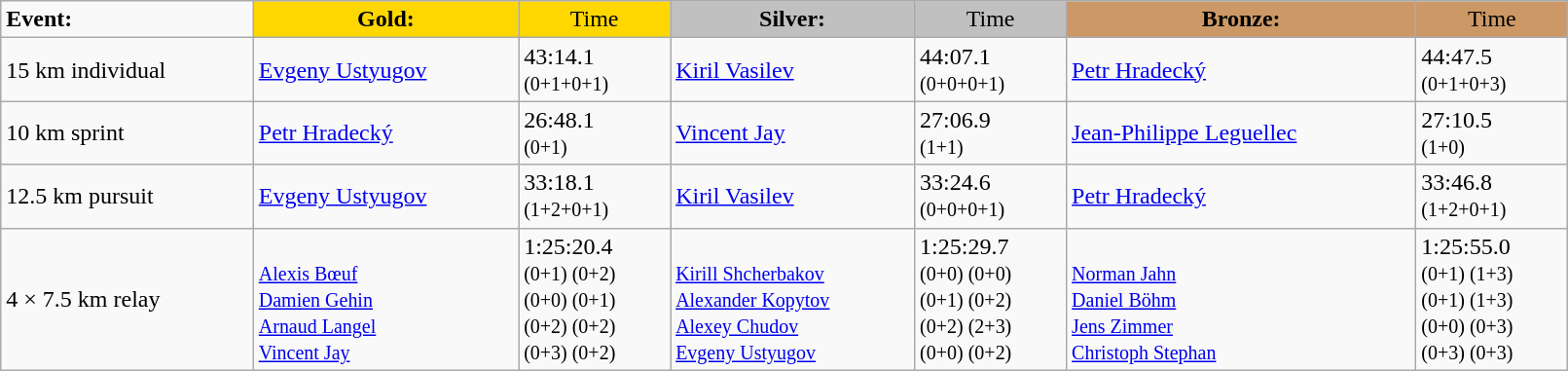<table class="wikitable" width=85%>
<tr>
<td><strong>Event:</strong></td>
<td style="text-align:center;background-color:gold;"><strong>Gold:</strong></td>
<td style="text-align:center;background-color:gold;">Time</td>
<td style="text-align:center;background-color:silver;"><strong>Silver:</strong></td>
<td style="text-align:center;background-color:silver;">Time</td>
<td style="text-align:center;background-color:#CC9966;"><strong>Bronze:</strong></td>
<td style="text-align:center;background-color:#CC9966;">Time</td>
</tr>
<tr>
<td>15 km individual<br><em></em></td>
<td><a href='#'>Evgeny Ustyugov</a><br><small></small></td>
<td>43:14.1<br><small>(0+1+0+1)</small></td>
<td><a href='#'>Kiril Vasilev</a><br><small></small></td>
<td>44:07.1<br><small>(0+0+0+1)</small></td>
<td><a href='#'>Petr Hradecký</a><br><small></small></td>
<td>44:47.5<br><small>(0+1+0+3)</small></td>
</tr>
<tr>
<td>10 km sprint<br><em></em></td>
<td><a href='#'>Petr Hradecký</a><br><small></small></td>
<td>26:48.1<br><small>(0+1)</small></td>
<td><a href='#'>Vincent Jay</a><br><small></small></td>
<td>27:06.9<br><small>(1+1)</small></td>
<td><a href='#'>Jean-Philippe Leguellec</a><br><small></small></td>
<td>27:10.5<br><small>(1+0)</small></td>
</tr>
<tr>
<td>12.5 km pursuit<br><em></em></td>
<td><a href='#'>Evgeny Ustyugov</a><br><small></small></td>
<td>33:18.1<br><small>(1+2+0+1)</small></td>
<td><a href='#'>Kiril Vasilev</a><br><small></small></td>
<td>33:24.6<br><small>(0+0+0+1)</small></td>
<td><a href='#'>Petr Hradecký</a><br><small></small></td>
<td>33:46.8<br><small>(1+2+0+1)</small></td>
</tr>
<tr>
<td>4 × 7.5 km relay<br><em></em></td>
<td>  <br><small><a href='#'>Alexis Bœuf</a><br><a href='#'>Damien Gehin</a><br><a href='#'>Arnaud Langel</a><br><a href='#'>Vincent Jay</a></small></td>
<td>1:25:20.4	<br><small>(0+1) (0+2)<br>(0+0) (0+1)<br>(0+2) (0+2)<br>(0+3) (0+2)</small></td>
<td> <br><small><a href='#'>Kirill Shcherbakov</a><br><a href='#'>Alexander Kopytov</a><br><a href='#'>Alexey Chudov</a><br><a href='#'>Evgeny Ustyugov</a></small></td>
<td>1:25:29.7<br><small>(0+0) (0+0)<br>(0+1) (0+2) <br>(0+2) (2+3)<br>(0+0) (0+2)</small></td>
<td> <br><small><a href='#'>Norman Jahn</a><br><a href='#'>Daniel Böhm</a><br><a href='#'>Jens Zimmer</a><br><a href='#'>Christoph Stephan</a></small></td>
<td>1:25:55.0<br><small>(0+1) (1+3)<br>(0+1) (1+3)<br>(0+0) (0+3)<br>(0+3) (0+3) </small></td>
</tr>
</table>
